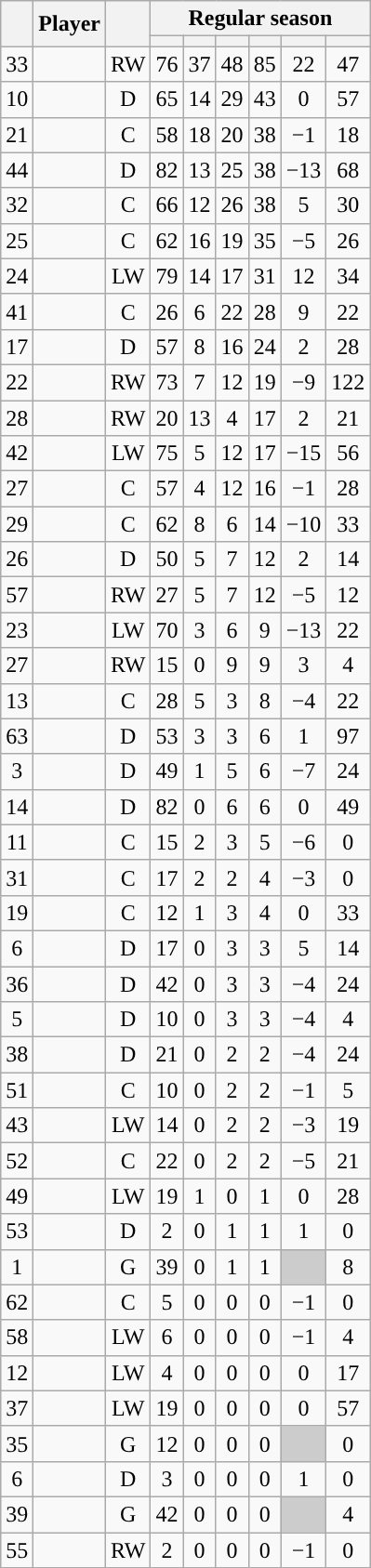<table class="wikitable sortable plainrowheaders" style="text-align:center;">
<tr>
<th scope="col" data-sort-type="number" rowspan="2"></th>
<th scope="col" rowspan="2">Player</th>
<th scope="col" rowspan="2"></th>
<th scope=colgroup colspan=6>Regular season</th>
</tr>
<tr>
<th scope="col" data-sort-type="number"></th>
<th scope="col" data-sort-type="number"></th>
<th scope="col" data-sort-type="number"></th>
<th scope="col" data-sort-type="number"></th>
<th scope="col" data-sort-type="number"></th>
<th scope="col" data-sort-type="number"></th>
</tr>
<tr>
<td scope="row">33</td>
<td align="left"></td>
<td>RW</td>
<td>76</td>
<td>37</td>
<td>48</td>
<td>85</td>
<td>22</td>
<td>47</td>
</tr>
<tr>
<td scope="row">10</td>
<td align="left"></td>
<td>D</td>
<td>65</td>
<td>14</td>
<td>29</td>
<td>43</td>
<td>0</td>
<td>57</td>
</tr>
<tr>
<td scope="row">21</td>
<td align="left"></td>
<td>C</td>
<td>58</td>
<td>18</td>
<td>20</td>
<td>38</td>
<td>−1</td>
<td>18</td>
</tr>
<tr>
<td scope="row">44</td>
<td align="left"></td>
<td>D</td>
<td>82</td>
<td>13</td>
<td>25</td>
<td>38</td>
<td>−13</td>
<td>68</td>
</tr>
<tr>
<td scope="row">32</td>
<td align="left"></td>
<td>C</td>
<td>66</td>
<td>12</td>
<td>26</td>
<td>38</td>
<td>5</td>
<td>30</td>
</tr>
<tr>
<td scope="row">25</td>
<td align="left"></td>
<td>C</td>
<td>62</td>
<td>16</td>
<td>19</td>
<td>35</td>
<td>−5</td>
<td>26</td>
</tr>
<tr>
<td scope="row">24</td>
<td align="left"></td>
<td>LW</td>
<td>79</td>
<td>14</td>
<td>17</td>
<td>31</td>
<td>12</td>
<td>34</td>
</tr>
<tr>
<td scope="row">41</td>
<td align="left"></td>
<td>C</td>
<td>26</td>
<td>6</td>
<td>22</td>
<td>28</td>
<td>9</td>
<td>22</td>
</tr>
<tr>
<td scope="row">17</td>
<td align="left"></td>
<td>D</td>
<td>57</td>
<td>8</td>
<td>16</td>
<td>24</td>
<td>2</td>
<td>28</td>
</tr>
<tr>
<td scope="row">22</td>
<td align="left"></td>
<td>RW</td>
<td>73</td>
<td>7</td>
<td>12</td>
<td>19</td>
<td>−9</td>
<td>122</td>
</tr>
<tr>
<td scope="row">28</td>
<td align="left"></td>
<td>RW</td>
<td>20</td>
<td>13</td>
<td>4</td>
<td>17</td>
<td>2</td>
<td>21</td>
</tr>
<tr>
<td scope="row">42</td>
<td align="left"></td>
<td>LW</td>
<td>75</td>
<td>5</td>
<td>12</td>
<td>17</td>
<td>−15</td>
<td>56</td>
</tr>
<tr>
<td scope="row">27</td>
<td align="left"></td>
<td>C</td>
<td>57</td>
<td>4</td>
<td>12</td>
<td>16</td>
<td>−1</td>
<td>28</td>
</tr>
<tr>
<td scope="row">29</td>
<td align="left"></td>
<td>C</td>
<td>62</td>
<td>8</td>
<td>6</td>
<td>14</td>
<td>−10</td>
<td>33</td>
</tr>
<tr>
<td scope="row">26</td>
<td align="left"></td>
<td>D</td>
<td>50</td>
<td>5</td>
<td>7</td>
<td>12</td>
<td>2</td>
<td>14</td>
</tr>
<tr>
<td scope="row">57</td>
<td align="left"></td>
<td>RW</td>
<td>27</td>
<td>5</td>
<td>7</td>
<td>12</td>
<td>−5</td>
<td>12</td>
</tr>
<tr>
<td scope="row">23</td>
<td align="left"></td>
<td>LW</td>
<td>70</td>
<td>3</td>
<td>6</td>
<td>9</td>
<td>−13</td>
<td>22</td>
</tr>
<tr>
<td scope="row">27</td>
<td align="left"></td>
<td>RW</td>
<td>15</td>
<td>0</td>
<td>9</td>
<td>9</td>
<td>3</td>
<td>4</td>
</tr>
<tr>
<td scope="row">13</td>
<td align="left"></td>
<td>C</td>
<td>28</td>
<td>5</td>
<td>3</td>
<td>8</td>
<td>−4</td>
<td>22</td>
</tr>
<tr>
<td scope="row">63</td>
<td align="left"></td>
<td>D</td>
<td>53</td>
<td>3</td>
<td>3</td>
<td>6</td>
<td>1</td>
<td>97</td>
</tr>
<tr>
<td scope="row">3</td>
<td align="left"></td>
<td>D</td>
<td>49</td>
<td>1</td>
<td>5</td>
<td>6</td>
<td>−7</td>
<td>24</td>
</tr>
<tr>
<td scope="row">14</td>
<td align="left"></td>
<td>D</td>
<td>82</td>
<td>0</td>
<td>6</td>
<td>6</td>
<td>0</td>
<td>49</td>
</tr>
<tr>
<td scope="row">11</td>
<td align="left"></td>
<td>C</td>
<td>15</td>
<td>2</td>
<td>3</td>
<td>5</td>
<td>−6</td>
<td>0</td>
</tr>
<tr>
<td scope="row">31</td>
<td align="left"></td>
<td>C</td>
<td>17</td>
<td>2</td>
<td>2</td>
<td>4</td>
<td>−3</td>
<td>0</td>
</tr>
<tr>
<td scope="row">19</td>
<td align="left"></td>
<td>C</td>
<td>12</td>
<td>1</td>
<td>3</td>
<td>4</td>
<td>0</td>
<td>33</td>
</tr>
<tr>
<td scope="row">6</td>
<td align="left"></td>
<td>D</td>
<td>17</td>
<td>0</td>
<td>3</td>
<td>3</td>
<td>5</td>
<td>14</td>
</tr>
<tr>
<td scope="row">36</td>
<td align="left"></td>
<td>D</td>
<td>42</td>
<td>0</td>
<td>3</td>
<td>3</td>
<td>−4</td>
<td>24</td>
</tr>
<tr>
<td scope="row">5</td>
<td align="left"></td>
<td>D</td>
<td>10</td>
<td>0</td>
<td>3</td>
<td>3</td>
<td>−4</td>
<td>4</td>
</tr>
<tr>
<td scope="row">38</td>
<td align="left"></td>
<td>D</td>
<td>21</td>
<td>0</td>
<td>2</td>
<td>2</td>
<td>−4</td>
<td>24</td>
</tr>
<tr>
<td scope="row">51</td>
<td align="left"></td>
<td>C</td>
<td>10</td>
<td>0</td>
<td>2</td>
<td>2</td>
<td>−1</td>
<td>5</td>
</tr>
<tr>
<td scope="row">43</td>
<td align="left"></td>
<td>LW</td>
<td>14</td>
<td>0</td>
<td>2</td>
<td>2</td>
<td>−3</td>
<td>19</td>
</tr>
<tr>
<td scope="row">52</td>
<td align="left"></td>
<td>C</td>
<td>22</td>
<td>0</td>
<td>2</td>
<td>2</td>
<td>−5</td>
<td>21</td>
</tr>
<tr>
<td scope="row">49</td>
<td align="left"></td>
<td>LW</td>
<td>19</td>
<td>1</td>
<td>0</td>
<td>1</td>
<td>0</td>
<td>28</td>
</tr>
<tr>
<td scope="row">53</td>
<td align="left"></td>
<td>D</td>
<td>2</td>
<td>0</td>
<td>1</td>
<td>1</td>
<td>1</td>
<td>0</td>
</tr>
<tr>
<td scope="row">1</td>
<td align="left"></td>
<td>G</td>
<td>39</td>
<td>0</td>
<td>1</td>
<td>1</td>
<td style="background:#ccc"></td>
<td>8</td>
</tr>
<tr>
<td scope="row">62</td>
<td align="left"></td>
<td>C</td>
<td>5</td>
<td>0</td>
<td>0</td>
<td>0</td>
<td>−1</td>
<td>0</td>
</tr>
<tr>
<td scope="row">58</td>
<td align="left"></td>
<td>LW</td>
<td>6</td>
<td>0</td>
<td>0</td>
<td>0</td>
<td>−1</td>
<td>4</td>
</tr>
<tr>
<td scope="row">12</td>
<td align="left"></td>
<td>LW</td>
<td>4</td>
<td>0</td>
<td>0</td>
<td>0</td>
<td>0</td>
<td>17</td>
</tr>
<tr>
<td scope="row">37</td>
<td align="left"></td>
<td>LW</td>
<td>19</td>
<td>0</td>
<td>0</td>
<td>0</td>
<td>0</td>
<td>57</td>
</tr>
<tr>
<td scope="row">35</td>
<td align="left"></td>
<td>G</td>
<td>12</td>
<td>0</td>
<td>0</td>
<td>0</td>
<td style="background:#ccc"></td>
<td>0</td>
</tr>
<tr>
<td scope="row">6</td>
<td align="left"></td>
<td>D</td>
<td>3</td>
<td>0</td>
<td>0</td>
<td>0</td>
<td>1</td>
<td>0</td>
</tr>
<tr>
<td scope="row">39</td>
<td align="left"></td>
<td>G</td>
<td>42</td>
<td>0</td>
<td>0</td>
<td>0</td>
<td style="background:#ccc"></td>
<td>4</td>
</tr>
<tr>
<td scope="row">55</td>
<td align="left"></td>
<td>RW</td>
<td>2</td>
<td>0</td>
<td>0</td>
<td>0</td>
<td>−1</td>
<td>0</td>
</tr>
</table>
